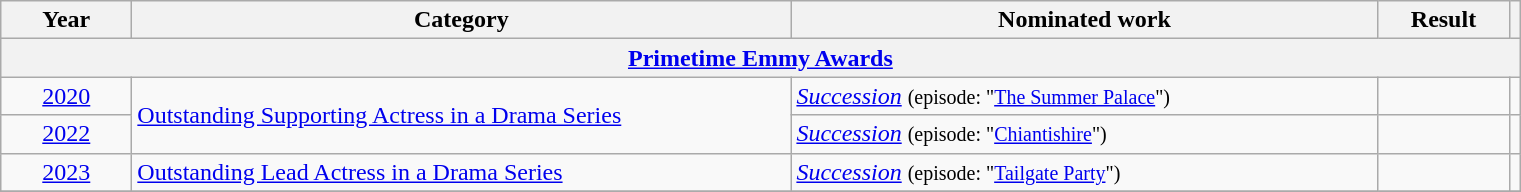<table class=wikitable>
<tr>
<th scope="col" style="width:5em;">Year</th>
<th scope="col" style="width:27em;">Category</th>
<th scope="col" style="width:24em;">Nominated work</th>
<th scope="col" style="width:5em;">Result</th>
<th></th>
</tr>
<tr>
<th colspan=5><a href='#'>Primetime Emmy Awards</a></th>
</tr>
<tr>
<td style="text-align:center"><a href='#'>2020</a></td>
<td rowspan=2><a href='#'>Outstanding Supporting Actress in a Drama Series</a></td>
<td><em><a href='#'>Succession</a></em> <small> (episode: "<a href='#'>The Summer Palace</a>") </small></td>
<td></td>
<td align="center"></td>
</tr>
<tr>
<td style="text-align:center"><a href='#'>2022</a></td>
<td><em><a href='#'>Succession</a></em> <small> (episode: "<a href='#'>Chiantishire</a>") </small></td>
<td></td>
<td align="center"></td>
</tr>
<tr>
<td style="text-align:center"><a href='#'>2023</a></td>
<td><a href='#'>Outstanding Lead Actress in a Drama Series</a></td>
<td><em><a href='#'>Succession</a></em> <small> (episode: "<a href='#'>Tailgate Party</a>") </small></td>
<td></td>
<td align="center"></td>
</tr>
<tr>
</tr>
</table>
